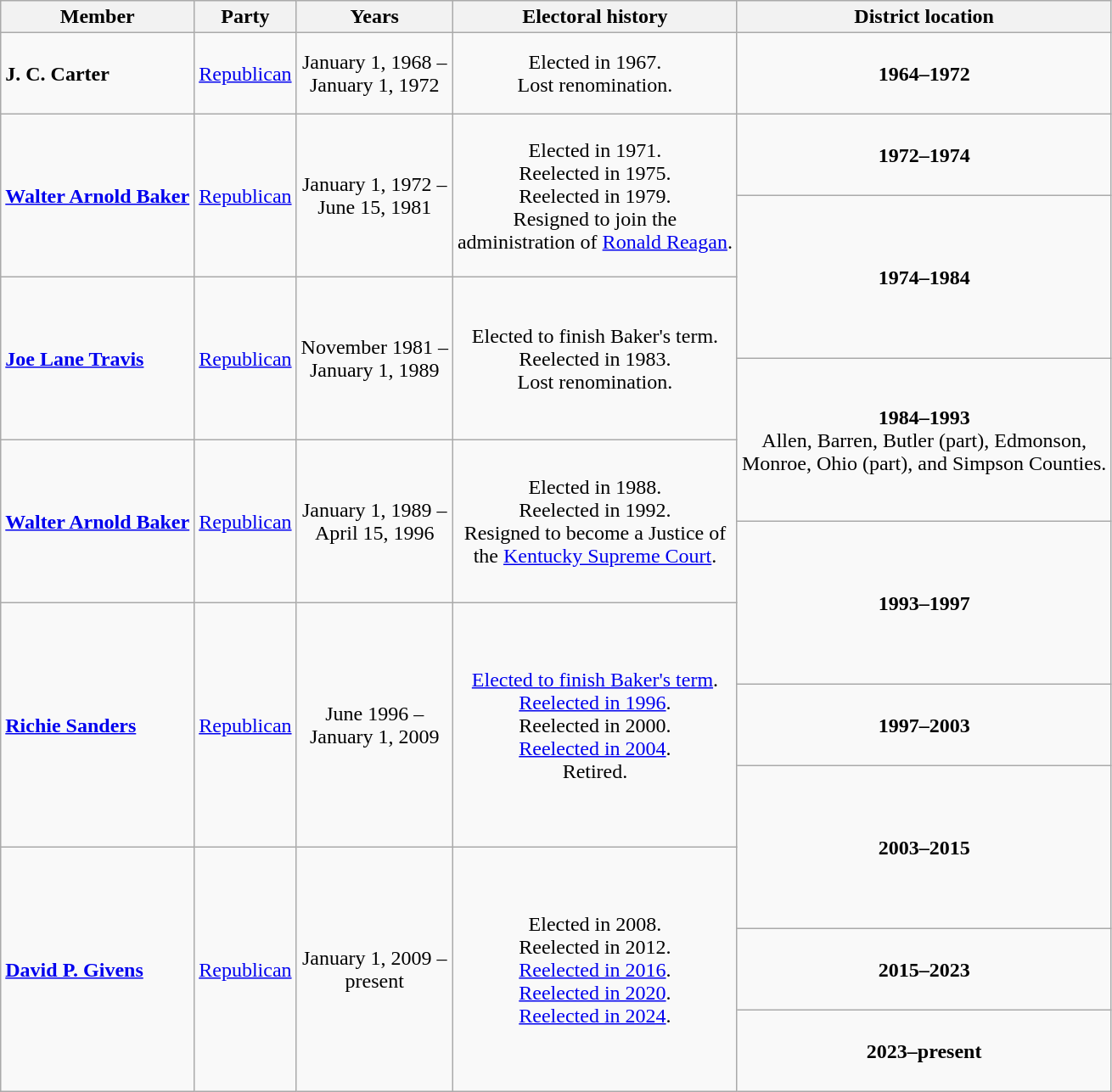<table class=wikitable style="text-align:center">
<tr>
<th>Member</th>
<th>Party</th>
<th>Years</th>
<th>Electoral history</th>
<th>District location</th>
</tr>
<tr style="height:4em">
<td align=left><strong>J. C. Carter</strong><br></td>
<td><a href='#'>Republican</a></td>
<td nowrap>January 1, 1968 –<br>January 1, 1972</td>
<td>Elected in 1967.<br>Lost renomination.</td>
<td><strong>1964–1972</strong><br></td>
</tr>
<tr style="height:4em">
<td rowspan=2 align=left><strong><a href='#'>Walter Arnold Baker</a></strong><br></td>
<td rowspan=2 ><a href='#'>Republican</a></td>
<td rowspan=2 nowrap>January 1, 1972 –<br>June 15, 1981</td>
<td rowspan=2>Elected in 1971.<br>Reelected in 1975.<br>Reelected in 1979.<br>Resigned to join the<br>administration of <a href='#'>Ronald Reagan</a>.</td>
<td><strong>1972–1974</strong><br></td>
</tr>
<tr style="height:4em">
<td rowspan=2><strong>1974–1984</strong><br></td>
</tr>
<tr style="height:4em">
<td rowspan=2 align=left><strong><a href='#'>Joe Lane Travis</a></strong><br></td>
<td rowspan=2 ><a href='#'>Republican</a></td>
<td rowspan=2 nowrap>November 1981 –<br>January 1, 1989</td>
<td rowspan=2>Elected to finish Baker's term.<br>Reelected in 1983.<br>Lost renomination.</td>
</tr>
<tr style="height:4em">
<td rowspan=2><strong>1984–1993</strong><br>Allen, Barren, Butler (part), Edmonson,<br>Monroe, Ohio (part), and Simpson Counties.</td>
</tr>
<tr style="height:4em">
<td rowspan=2 align=left><strong><a href='#'>Walter Arnold Baker</a></strong><br></td>
<td rowspan=2 ><a href='#'>Republican</a></td>
<td rowspan=2 nowrap>January 1, 1989 –<br>April 15, 1996</td>
<td rowspan=2>Elected in 1988.<br>Reelected in 1992.<br>Resigned to become a Justice of<br>the <a href='#'>Kentucky Supreme Court</a>.</td>
</tr>
<tr style="height:4em">
<td rowspan=2><strong>1993–1997</strong><br></td>
</tr>
<tr style="height:4em">
<td rowspan=3 align=left><strong><a href='#'>Richie Sanders</a></strong><br></td>
<td rowspan=3 ><a href='#'>Republican</a></td>
<td rowspan=3 nowrap>June 1996 –<br>January 1, 2009</td>
<td rowspan=3><a href='#'>Elected to finish Baker's term</a>.<br><a href='#'>Reelected in 1996</a>.<br>Reelected in 2000.<br><a href='#'>Reelected in 2004</a>.<br>Retired.</td>
</tr>
<tr style="height:4em">
<td><strong>1997–2003</strong><br></td>
</tr>
<tr style="height:4em">
<td rowspan=2><strong>2003–2015</strong><br></td>
</tr>
<tr style="height:4em">
<td rowspan=3 align=left><strong><a href='#'>David P. Givens</a></strong><br></td>
<td rowspan=3 ><a href='#'>Republican</a></td>
<td rowspan=3 nowrap>January 1, 2009 –<br>present</td>
<td rowspan=3>Elected in 2008.<br>Reelected in 2012.<br><a href='#'>Reelected in 2016</a>.<br><a href='#'>Reelected in 2020</a>.<br><a href='#'>Reelected in 2024</a>.</td>
</tr>
<tr style="height:4em">
<td><strong>2015–2023</strong><br></td>
</tr>
<tr style="height:4em">
<td><strong>2023–present</strong><br></td>
</tr>
</table>
